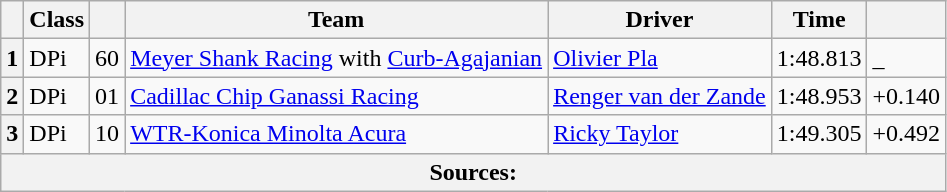<table class="wikitable">
<tr>
<th scope="col"></th>
<th scope="col">Class</th>
<th scope="col"></th>
<th scope="col">Team</th>
<th scope="col">Driver</th>
<th scope="col">Time</th>
<th scope="col"></th>
</tr>
<tr>
<th scope="row">1</th>
<td>DPi</td>
<td>60</td>
<td><a href='#'>Meyer Shank Racing</a> with <a href='#'>Curb-Agajanian</a></td>
<td><a href='#'>Olivier Pla</a></td>
<td>1:48.813</td>
<td>_</td>
</tr>
<tr>
<th scope="row">2</th>
<td>DPi</td>
<td>01</td>
<td><a href='#'>Cadillac Chip Ganassi Racing</a></td>
<td><a href='#'>Renger van der Zande</a></td>
<td>1:48.953</td>
<td>+0.140</td>
</tr>
<tr>
<th scope="row">3</th>
<td>DPi</td>
<td>10</td>
<td><a href='#'>WTR-Konica Minolta Acura</a></td>
<td><a href='#'>Ricky Taylor</a></td>
<td>1:49.305</td>
<td>+0.492</td>
</tr>
<tr>
<th colspan="7">Sources:</th>
</tr>
</table>
